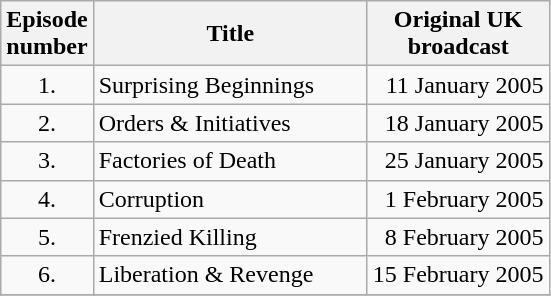<table class="wikitable" | style="align: center;">
<tr>
<th style="text-align: center;">Episode<br>number</th>
<th width="50%">Title</th>
<th>Original UK<br>broadcast</th>
</tr>
<tr>
<td style="text-align: center;">1.</td>
<td>Surprising Beginnings</td>
<td style="text-align: right;">11 January 2005</td>
</tr>
<tr>
<td style="text-align: center;">2.</td>
<td>Orders & Initiatives</td>
<td style="text-align: right;">18 January 2005</td>
</tr>
<tr>
<td style="text-align: center;">3.</td>
<td>Factories of Death</td>
<td style="text-align: right;">25 January 2005</td>
</tr>
<tr>
<td style="text-align: center;">4.</td>
<td>Corruption</td>
<td style="text-align: right;">1 February 2005</td>
</tr>
<tr>
<td style="text-align: center;">5.</td>
<td>Frenzied Killing</td>
<td style="text-align: right;">8 February 2005</td>
</tr>
<tr>
<td style="text-align: center;">6.</td>
<td>Liberation & Revenge</td>
<td style="text-align: right;">15 February 2005</td>
</tr>
<tr>
</tr>
</table>
